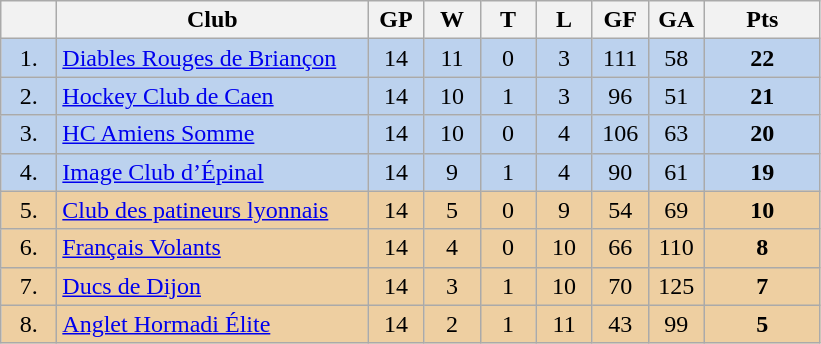<table class="wikitable">
<tr>
<th width="30"></th>
<th width="200">Club</th>
<th width="30">GP</th>
<th width="30">W</th>
<th width="30">T</th>
<th width="30">L</th>
<th width="30">GF</th>
<th width="30">GA</th>
<th width="70">Pts</th>
</tr>
<tr bgcolor="#BCD2EE" align="center">
<td>1.</td>
<td align="left"><a href='#'>Diables Rouges de Briançon</a></td>
<td>14</td>
<td>11</td>
<td>0</td>
<td>3</td>
<td>111</td>
<td>58</td>
<td><strong>22</strong></td>
</tr>
<tr bgcolor="#BCD2EE" align="center">
<td>2.</td>
<td align="left"><a href='#'>Hockey Club de Caen</a></td>
<td>14</td>
<td>10</td>
<td>1</td>
<td>3</td>
<td>96</td>
<td>51</td>
<td><strong>21</strong></td>
</tr>
<tr bgcolor="#BCD2EE" align="center">
<td>3.</td>
<td align="left"><a href='#'>HC Amiens Somme</a></td>
<td>14</td>
<td>10</td>
<td>0</td>
<td>4</td>
<td>106</td>
<td>63</td>
<td><strong>20</strong></td>
</tr>
<tr bgcolor="#BCD2EE" align="center">
<td>4.</td>
<td align="left"><a href='#'>Image Club d’Épinal</a></td>
<td>14</td>
<td>9</td>
<td>1</td>
<td>4</td>
<td>90</td>
<td>61</td>
<td><strong>19</strong></td>
</tr>
<tr bgcolor="#EECFA1" align="center">
<td>5.</td>
<td align="left"><a href='#'>Club des patineurs lyonnais</a></td>
<td>14</td>
<td>5</td>
<td>0</td>
<td>9</td>
<td>54</td>
<td>69</td>
<td><strong>10</strong></td>
</tr>
<tr bgcolor="#EECFA1" align="center">
<td>6.</td>
<td align="left"><a href='#'>Français Volants</a></td>
<td>14</td>
<td>4</td>
<td>0</td>
<td>10</td>
<td>66</td>
<td>110</td>
<td><strong>8</strong></td>
</tr>
<tr bgcolor="#EECFA1" align="center">
<td>7.</td>
<td align="left"><a href='#'>Ducs de Dijon</a></td>
<td>14</td>
<td>3</td>
<td>1</td>
<td>10</td>
<td>70</td>
<td>125</td>
<td><strong>7</strong></td>
</tr>
<tr bgcolor="#EECFA1" align="center">
<td>8.</td>
<td align="left"><a href='#'>Anglet Hormadi Élite</a></td>
<td>14</td>
<td>2</td>
<td>1</td>
<td>11</td>
<td>43</td>
<td>99</td>
<td><strong>5</strong></td>
</tr>
</table>
